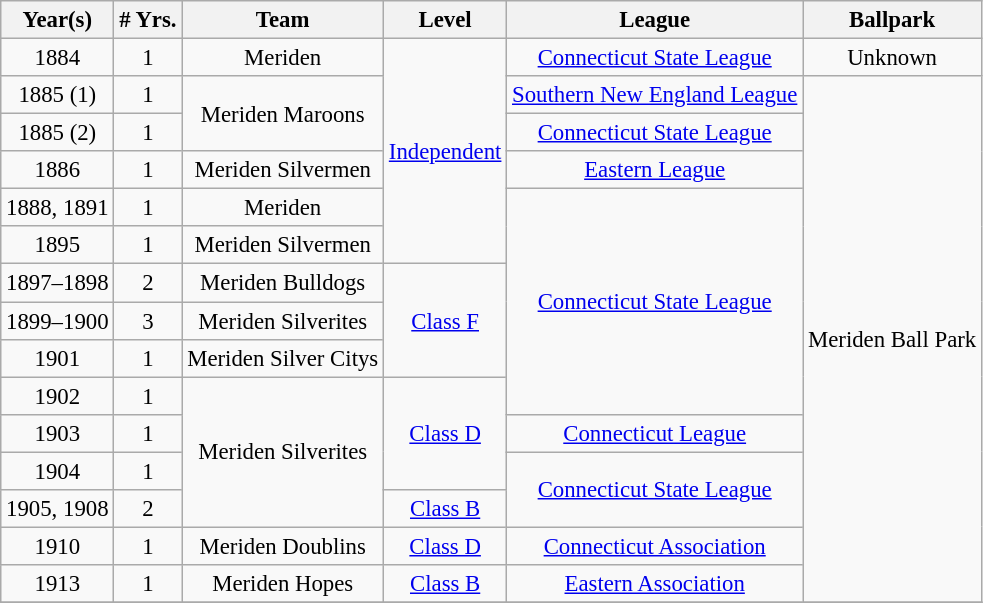<table class="wikitable" style="text-align:center; font-size: 95%;">
<tr>
<th>Year(s)</th>
<th># Yrs.</th>
<th>Team</th>
<th>Level</th>
<th>League</th>
<th>Ballpark</th>
</tr>
<tr align=center>
<td>1884</td>
<td>1</td>
<td>Meriden</td>
<td rowspan=6><a href='#'>Independent</a></td>
<td><a href='#'>Connecticut State League</a></td>
<td>Unknown</td>
</tr>
<tr align=center>
<td>1885 (1)</td>
<td>1</td>
<td rowspan=2>Meriden Maroons</td>
<td><a href='#'>Southern New England League</a></td>
<td rowspan=14>Meriden Ball Park</td>
</tr>
<tr align=center>
<td>1885 (2)</td>
<td>1</td>
<td><a href='#'>Connecticut State League</a></td>
</tr>
<tr align=center>
<td>1886</td>
<td>1</td>
<td>Meriden Silvermen</td>
<td><a href='#'>Eastern League</a></td>
</tr>
<tr align=center>
<td>1888, 1891</td>
<td>1</td>
<td>Meriden</td>
<td rowspan=6><a href='#'>Connecticut State League</a></td>
</tr>
<tr align=center>
<td>1895</td>
<td>1</td>
<td>Meriden Silvermen</td>
</tr>
<tr align=center>
<td>1897–1898</td>
<td>2</td>
<td>Meriden Bulldogs</td>
<td rowspan=3><a href='#'>Class F</a></td>
</tr>
<tr align=center>
<td>1899–1900</td>
<td>3</td>
<td>Meriden Silverites</td>
</tr>
<tr align=center>
<td>1901</td>
<td>1</td>
<td>Meriden Silver Citys</td>
</tr>
<tr align=center>
<td>1902</td>
<td>1</td>
<td rowspan=4>Meriden Silverites</td>
<td rowspan=3><a href='#'>Class D</a></td>
</tr>
<tr align=center>
<td>1903</td>
<td>1</td>
<td><a href='#'>Connecticut League</a></td>
</tr>
<tr align=center>
<td>1904</td>
<td>1</td>
<td rowspan=2><a href='#'>Connecticut State League</a></td>
</tr>
<tr align=center>
<td>1905, 1908</td>
<td>2</td>
<td><a href='#'>Class B</a></td>
</tr>
<tr align=center>
<td>1910</td>
<td>1</td>
<td>Meriden Doublins</td>
<td><a href='#'>Class D</a></td>
<td><a href='#'>Connecticut Association</a></td>
</tr>
<tr align=center>
<td>1913</td>
<td>1</td>
<td>Meriden Hopes</td>
<td><a href='#'>Class B</a></td>
<td><a href='#'>Eastern Association</a></td>
</tr>
<tr align=center>
</tr>
</table>
